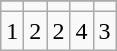<table class="wikitable" style="text-align:center;">
<tr>
</tr>
<tr>
<td></td>
<td></td>
<td></td>
<td></td>
<td></td>
</tr>
<tr>
<td>1</td>
<td>2</td>
<td>2</td>
<td>4</td>
<td>3</td>
</tr>
</table>
